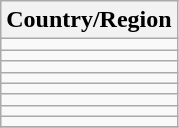<table class="wikitable sortable">
<tr>
<th style="width:2em;">Country/Region</th>
</tr>
<tr>
<td></td>
</tr>
<tr>
<td></td>
</tr>
<tr>
<td></td>
</tr>
<tr>
<td></td>
</tr>
<tr>
<td></td>
</tr>
<tr>
<td></td>
</tr>
<tr>
<td></td>
</tr>
<tr>
<td></td>
</tr>
<tr>
</tr>
</table>
